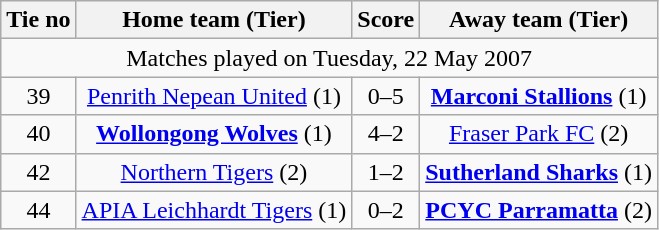<table class="wikitable" style="text-align:center">
<tr>
<th>Tie no</th>
<th>Home team (Tier)</th>
<th>Score</th>
<th>Away team (Tier)</th>
</tr>
<tr>
<td colspan=4>Matches played on Tuesday, 22 May 2007</td>
</tr>
<tr>
<td>39</td>
<td><a href='#'>Penrith Nepean United</a> (1)</td>
<td>0–5</td>
<td><strong><a href='#'>Marconi Stallions</a></strong> (1)</td>
</tr>
<tr>
<td>40</td>
<td><strong><a href='#'>Wollongong Wolves</a></strong> (1)</td>
<td>4–2</td>
<td><a href='#'>Fraser Park FC</a> (2)</td>
</tr>
<tr>
<td>42</td>
<td><a href='#'>Northern Tigers</a> (2)</td>
<td>1–2</td>
<td><strong><a href='#'>Sutherland Sharks</a></strong> (1)</td>
</tr>
<tr>
<td>44</td>
<td><a href='#'>APIA Leichhardt Tigers</a> (1)</td>
<td>0–2</td>
<td><strong><a href='#'>PCYC Parramatta</a></strong> (2)</td>
</tr>
</table>
